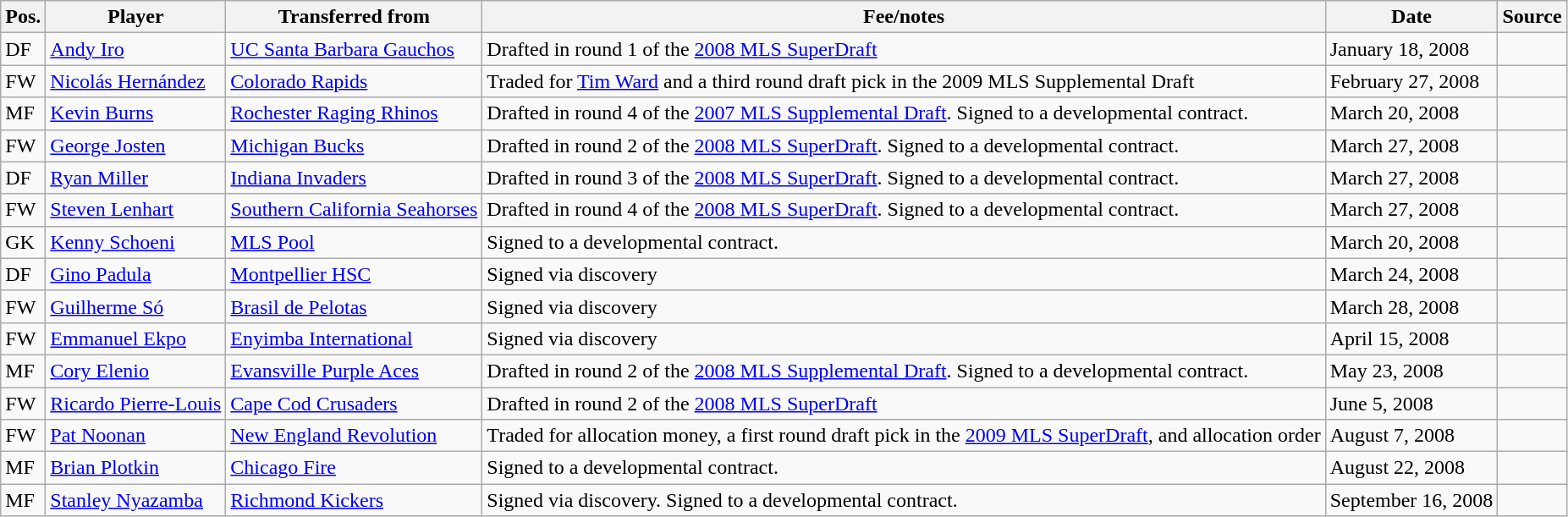<table class="wikitable sortable" style="text-align: left">
<tr>
<th><strong>Pos.</strong></th>
<th><strong>Player</strong></th>
<th><strong>Transferred from</strong></th>
<th><strong>Fee/notes</strong></th>
<th><strong>Date</strong></th>
<th><strong>Source</strong></th>
</tr>
<tr>
<td>DF</td>
<td> <a href='#'>Andy Iro</a></td>
<td> <a href='#'>UC Santa Barbara Gauchos</a></td>
<td>Drafted in round 1 of the <a href='#'>2008 MLS SuperDraft</a></td>
<td>January 18, 2008</td>
<td align=center></td>
</tr>
<tr>
<td>FW</td>
<td> <a href='#'>Nicolás Hernández</a></td>
<td> <a href='#'>Colorado Rapids</a></td>
<td>Traded for <a href='#'>Tim Ward</a> and a third round draft pick in the 2009 MLS Supplemental Draft</td>
<td>February 27, 2008</td>
<td align=center></td>
</tr>
<tr>
<td>MF</td>
<td> <a href='#'>Kevin Burns</a></td>
<td> <a href='#'>Rochester Raging Rhinos</a></td>
<td>Drafted in round 4 of the <a href='#'>2007 MLS Supplemental Draft</a>. Signed to a developmental contract.</td>
<td>March 20, 2008</td>
<td align=center></td>
</tr>
<tr>
<td>FW</td>
<td> <a href='#'>George Josten</a></td>
<td> <a href='#'>Michigan Bucks</a></td>
<td>Drafted in round 2 of the <a href='#'>2008 MLS SuperDraft</a>. Signed to a developmental contract.</td>
<td>March 27, 2008</td>
<td align=center></td>
</tr>
<tr>
<td>DF</td>
<td> <a href='#'>Ryan Miller</a></td>
<td> <a href='#'>Indiana Invaders</a></td>
<td>Drafted in round 3 of the <a href='#'>2008 MLS SuperDraft</a>. Signed to a developmental contract.</td>
<td>March 27, 2008</td>
<td align=center></td>
</tr>
<tr>
<td>FW</td>
<td> <a href='#'>Steven Lenhart</a></td>
<td> <a href='#'>Southern California Seahorses</a></td>
<td>Drafted in round 4 of the <a href='#'>2008 MLS SuperDraft</a>. Signed to a developmental contract.</td>
<td>March 27, 2008</td>
<td align=center></td>
</tr>
<tr>
<td>GK</td>
<td> <a href='#'>Kenny Schoeni</a></td>
<td> <a href='#'>MLS Pool</a></td>
<td>Signed to a developmental contract.</td>
<td>March 20, 2008</td>
<td align=center></td>
</tr>
<tr>
<td>DF</td>
<td> <a href='#'>Gino Padula</a></td>
<td> <a href='#'>Montpellier HSC</a></td>
<td>Signed via discovery</td>
<td>March 24, 2008</td>
<td align=center></td>
</tr>
<tr>
<td>FW</td>
<td> <a href='#'>Guilherme Só</a></td>
<td> <a href='#'>Brasil de Pelotas</a></td>
<td>Signed via discovery</td>
<td>March 28, 2008</td>
<td align=center></td>
</tr>
<tr>
<td>FW</td>
<td> <a href='#'>Emmanuel Ekpo</a></td>
<td> <a href='#'>Enyimba International</a></td>
<td>Signed via discovery</td>
<td>April 15, 2008</td>
<td align=center></td>
</tr>
<tr>
<td>MF</td>
<td> <a href='#'>Cory Elenio</a></td>
<td> <a href='#'>Evansville Purple Aces</a></td>
<td>Drafted in round 2 of the <a href='#'>2008 MLS Supplemental Draft</a>. Signed to a developmental contract.</td>
<td>May 23, 2008</td>
<td align=center></td>
</tr>
<tr>
<td>FW</td>
<td> <a href='#'>Ricardo Pierre-Louis</a></td>
<td> <a href='#'>Cape Cod Crusaders</a></td>
<td>Drafted in round 2 of the <a href='#'>2008 MLS SuperDraft</a></td>
<td>June 5, 2008</td>
<td align=center></td>
</tr>
<tr>
<td>FW</td>
<td> <a href='#'>Pat Noonan</a></td>
<td> <a href='#'>New England Revolution</a></td>
<td>Traded for allocation money, a first round draft pick in the <a href='#'>2009 MLS SuperDraft</a>, and allocation order</td>
<td>August 7, 2008</td>
<td align=center></td>
</tr>
<tr>
<td>MF</td>
<td> <a href='#'>Brian Plotkin</a></td>
<td> <a href='#'>Chicago Fire</a></td>
<td>Signed to a developmental contract.</td>
<td>August 22, 2008</td>
<td align=center></td>
</tr>
<tr>
<td>MF</td>
<td> <a href='#'>Stanley Nyazamba</a></td>
<td> <a href='#'>Richmond Kickers</a></td>
<td>Signed via discovery. Signed to a developmental contract.</td>
<td>September 16, 2008</td>
<td align=center></td>
</tr>
</table>
